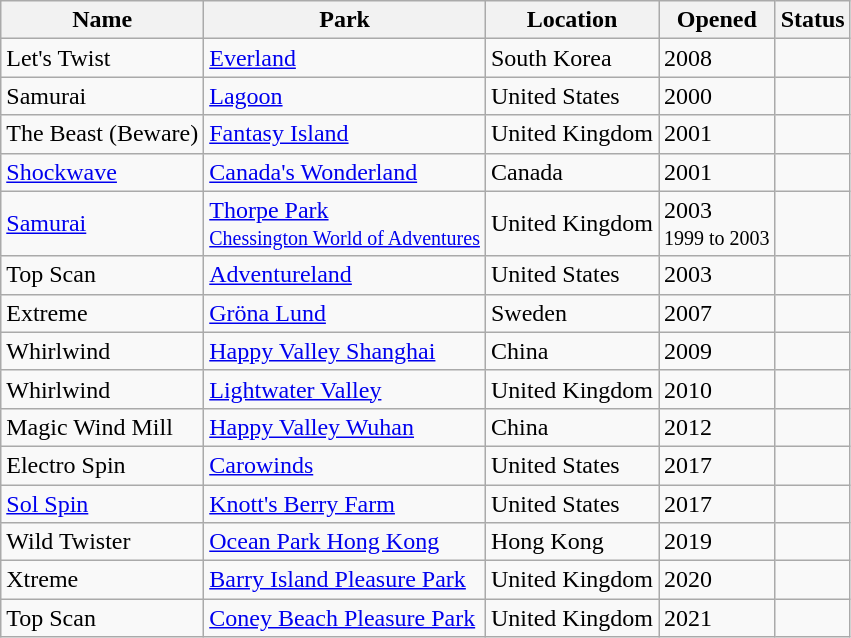<table class="wikitable sortable">
<tr>
<th>Name</th>
<th>Park</th>
<th>Location</th>
<th>Opened</th>
<th>Status</th>
</tr>
<tr>
<td>Let's Twist</td>
<td><a href='#'>Everland</a></td>
<td> South Korea</td>
<td>2008</td>
<td></td>
</tr>
<tr>
<td>Samurai</td>
<td><a href='#'>Lagoon</a></td>
<td> United States</td>
<td>2000</td>
<td></td>
</tr>
<tr>
<td>The Beast (Beware)</td>
<td><a href='#'>Fantasy Island</a></td>
<td> United Kingdom</td>
<td>2001</td>
<td></td>
</tr>
<tr>
<td><a href='#'>Shockwave</a></td>
<td><a href='#'>Canada's Wonderland</a></td>
<td> Canada</td>
<td>2001</td>
<td></td>
</tr>
<tr>
<td><a href='#'>Samurai</a></td>
<td><a href='#'>Thorpe Park</a><br><small><a href='#'>Chessington World of Adventures</a></small></td>
<td> United Kingdom</td>
<td>2003<br><small>1999 to 2003</small></td>
<td></td>
</tr>
<tr>
<td>Top Scan</td>
<td><a href='#'>Adventureland</a></td>
<td> United States</td>
<td>2003</td>
<td></td>
</tr>
<tr>
<td>Extreme</td>
<td><a href='#'>Gröna Lund</a></td>
<td> Sweden</td>
<td>2007</td>
<td></td>
</tr>
<tr>
<td>Whirlwind</td>
<td><a href='#'>Happy Valley Shanghai</a></td>
<td> China</td>
<td>2009</td>
<td></td>
</tr>
<tr>
<td>Whirlwind</td>
<td><a href='#'>Lightwater Valley</a></td>
<td> United Kingdom</td>
<td>2010</td>
<td></td>
</tr>
<tr>
<td>Magic Wind Mill</td>
<td><a href='#'>Happy Valley Wuhan</a></td>
<td> China</td>
<td>2012</td>
<td></td>
</tr>
<tr>
<td>Electro Spin</td>
<td><a href='#'>Carowinds</a></td>
<td> United States</td>
<td>2017</td>
<td></td>
</tr>
<tr>
<td><a href='#'>Sol Spin</a></td>
<td><a href='#'>Knott's Berry Farm</a></td>
<td> United States</td>
<td>2017</td>
<td></td>
</tr>
<tr>
<td>Wild Twister</td>
<td><a href='#'>Ocean Park Hong Kong</a></td>
<td> Hong Kong</td>
<td>2019</td>
<td></td>
</tr>
<tr>
<td>Xtreme</td>
<td><a href='#'>Barry Island Pleasure Park</a></td>
<td> United Kingdom</td>
<td>2020</td>
<td></td>
</tr>
<tr>
<td>Top Scan</td>
<td><a href='#'>Coney Beach Pleasure Park</a></td>
<td> United Kingdom</td>
<td>2021</td>
<td></td>
</tr>
</table>
